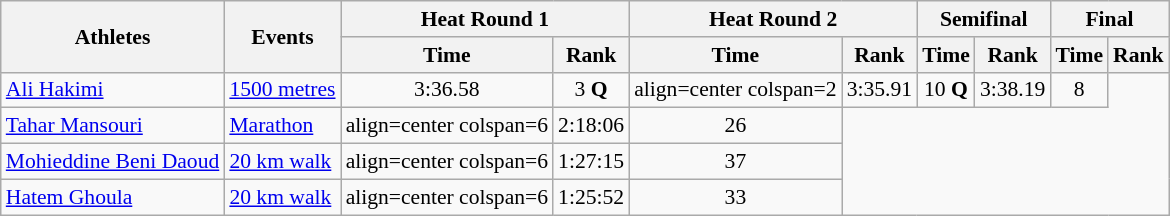<table class=wikitable style=font-size:90%>
<tr>
<th rowspan=2>Athletes</th>
<th rowspan=2>Events</th>
<th colspan=2>Heat Round 1</th>
<th colspan=2>Heat Round 2</th>
<th colspan=2>Semifinal</th>
<th colspan=2>Final</th>
</tr>
<tr>
<th>Time</th>
<th>Rank</th>
<th>Time</th>
<th>Rank</th>
<th>Time</th>
<th>Rank</th>
<th>Time</th>
<th>Rank</th>
</tr>
<tr>
<td><a href='#'>Ali Hakimi</a></td>
<td><a href='#'>1500 metres</a></td>
<td align=center>3:36.58</td>
<td align=center>3 <strong>Q</strong></td>
<td>align=center colspan=2 </td>
<td align=center>3:35.91</td>
<td align=center>10 <strong>Q</strong></td>
<td align=center>3:38.19</td>
<td align=center>8</td>
</tr>
<tr>
<td><a href='#'>Tahar Mansouri</a></td>
<td><a href='#'>Marathon</a></td>
<td>align=center colspan=6 </td>
<td align=center>2:18:06</td>
<td align=center>26</td>
</tr>
<tr>
<td><a href='#'>Mohieddine Beni Daoud</a></td>
<td><a href='#'>20 km walk</a></td>
<td>align=center colspan=6 </td>
<td align=center>1:27:15</td>
<td align=center>37</td>
</tr>
<tr>
<td><a href='#'>Hatem Ghoula</a></td>
<td><a href='#'>20 km walk</a></td>
<td>align=center colspan=6 </td>
<td align=center>1:25:52</td>
<td align=center>33</td>
</tr>
</table>
